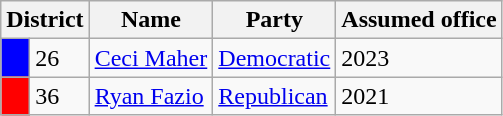<table class="wikitable">
<tr>
<th colspan="2" style="text-align:center; vertical-align:bottom;"><strong>District</strong></th>
<th style="text-align:center; vertical-align:bottom;"><strong>Name</strong></th>
<th style="text-align:center; vertical-align:bottom;"><strong>Party</strong></th>
<th style="text-align:center; vertical-align:bottom;"><strong>Assumed office</strong></th>
</tr>
<tr>
<td style="background:blue;"> </td>
<td>26</td>
<td><a href='#'>Ceci Maher</a></td>
<td><a href='#'>Democratic</a></td>
<td>2023</td>
</tr>
<tr>
<td style="background:red;"> </td>
<td>36</td>
<td><a href='#'>Ryan Fazio</a></td>
<td><a href='#'>Republican</a></td>
<td>2021</td>
</tr>
</table>
